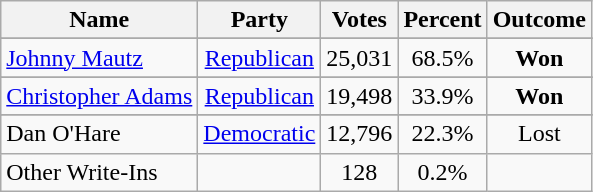<table class="wikitable" style="text-align:center">
<tr>
<th>Name</th>
<th>Party</th>
<th>Votes</th>
<th>Percent</th>
<th>Outcome</th>
</tr>
<tr>
</tr>
<tr>
<td align="left"><a href='#'>Johnny Mautz</a></td>
<td><a href='#'>Republican</a></td>
<td>25,031</td>
<td>68.5%</td>
<td><strong>Won</strong></td>
</tr>
<tr>
</tr>
<tr>
<td align="left"><a href='#'> Christopher Adams</a></td>
<td><a href='#'>Republican</a></td>
<td>19,498</td>
<td>33.9%</td>
<td><strong>Won</strong></td>
</tr>
<tr>
</tr>
<tr>
<td align="left">Dan O'Hare</td>
<td><a href='#'>Democratic</a></td>
<td>12,796</td>
<td>22.3%</td>
<td>Lost</td>
</tr>
<tr>
<td align="left">Other Write-Ins</td>
<td></td>
<td>128</td>
<td>0.2%</td>
<td></td>
</tr>
</table>
